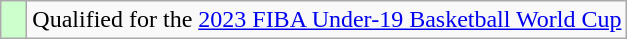<table class="wikitable">
<tr>
<td width=10px bgcolor="#ccffcc"></td>
<td>Qualified for the <a href='#'>2023 FIBA Under-19 Basketball World Cup</a></td>
</tr>
</table>
